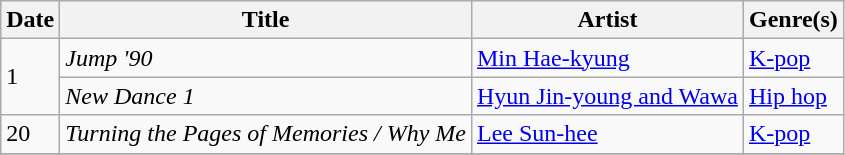<table class="wikitable" style="text-align: left;">
<tr>
<th>Date</th>
<th>Title</th>
<th>Artist</th>
<th>Genre(s)</th>
</tr>
<tr>
<td rowspan="2">1</td>
<td><em>Jump '90</em></td>
<td><a href='#'>Min Hae-kyung</a></td>
<td><a href='#'>K-pop</a></td>
</tr>
<tr>
<td><em>New Dance 1</em></td>
<td><a href='#'> Hyun Jin-young and Wawa</a></td>
<td><a href='#'>Hip hop</a></td>
</tr>
<tr>
<td>20</td>
<td><em>Turning the Pages of Memories / Why Me</em></td>
<td><a href='#'>Lee Sun-hee</a></td>
<td><a href='#'>K-pop</a></td>
</tr>
<tr>
</tr>
</table>
